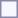<table style="border:1px solid #8888aa; background-color:#f7f8ff; padding:5px; font-size:95%; margin: 0px 12px 12px 0px;">
</table>
